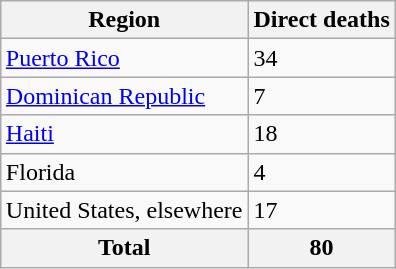<table class="wikitable" style="float:right;">
<tr>
<th>Region</th>
<th>Direct deaths</th>
</tr>
<tr>
<td><a href='#'>Puerto Rico</a></td>
<td>34</td>
</tr>
<tr>
<td><a href='#'>Dominican Republic</a></td>
<td>7</td>
</tr>
<tr>
<td><a href='#'>Haiti</a></td>
<td>18</td>
</tr>
<tr>
<td>Florida</td>
<td>4</td>
</tr>
<tr>
<td>United States, elsewhere</td>
<td>17</td>
</tr>
<tr>
<th>Total</th>
<th>80</th>
</tr>
</table>
